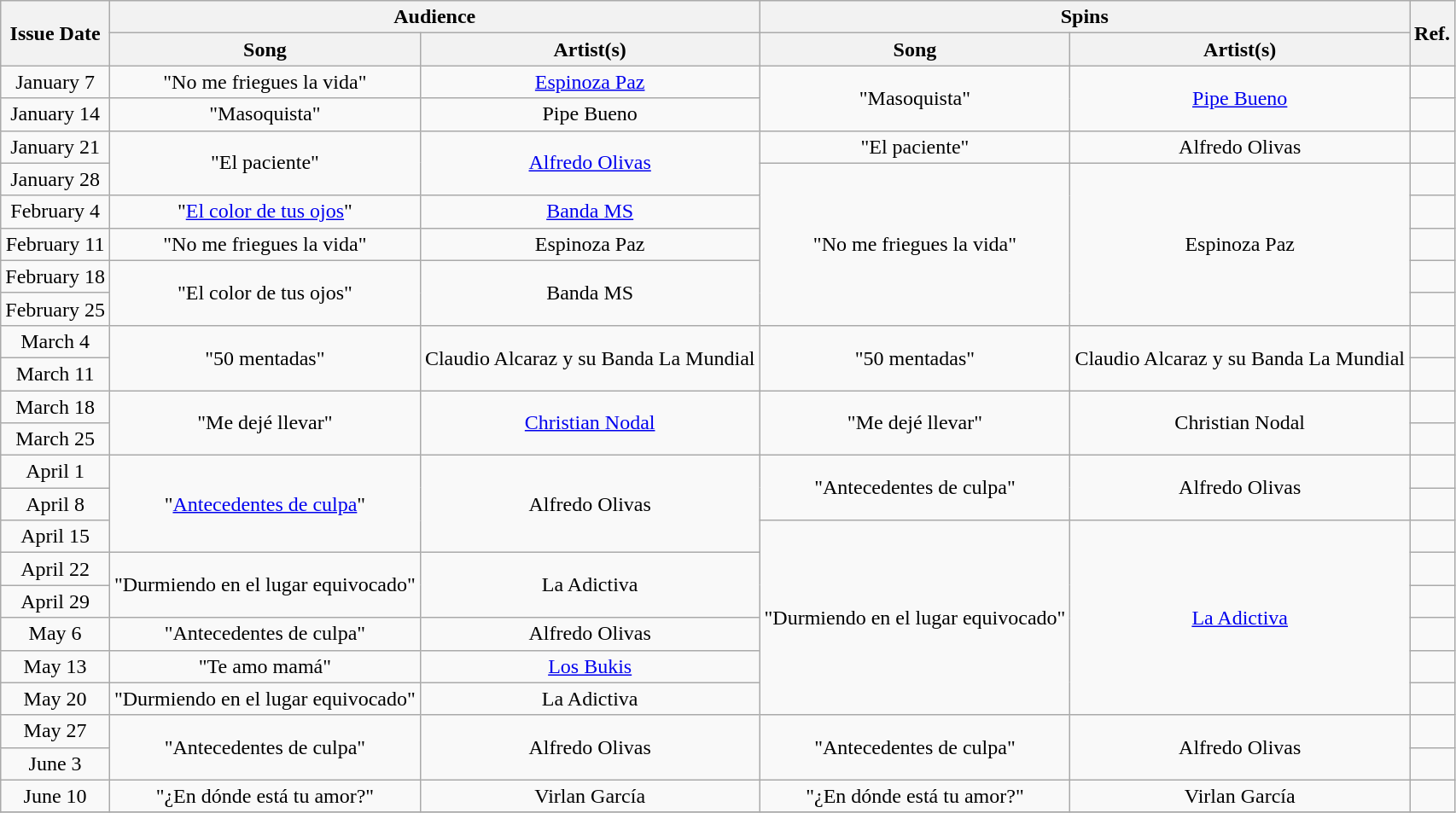<table class="wikitable" style="text-align: center;">
<tr>
<th style="text-align: center;" rowspan="2">Issue Date</th>
<th style="text-align: center;" colspan="2">Audience</th>
<th style="text-align: center;" colspan="2">Spins</th>
<th style="text-align: center;" rowspan="2">Ref.</th>
</tr>
<tr>
<th>Song</th>
<th>Artist(s)</th>
<th>Song</th>
<th>Artist(s)</th>
</tr>
<tr>
<td>January 7</td>
<td>"No me friegues la vida"</td>
<td><a href='#'>Espinoza Paz</a></td>
<td rowspan="2">"Masoquista"</td>
<td rowspan="2"><a href='#'>Pipe Bueno</a></td>
<td></td>
</tr>
<tr>
<td>January 14</td>
<td>"Masoquista"</td>
<td>Pipe Bueno</td>
<td></td>
</tr>
<tr>
<td>January 21</td>
<td rowspan="2">"El paciente"</td>
<td rowspan="2"><a href='#'>Alfredo Olivas</a></td>
<td>"El paciente"</td>
<td>Alfredo Olivas</td>
<td></td>
</tr>
<tr>
<td>January 28</td>
<td rowspan="5">"No me friegues la vida"</td>
<td rowspan="5">Espinoza Paz</td>
<td></td>
</tr>
<tr>
<td>February 4</td>
<td>"<a href='#'>El color de tus ojos</a>"</td>
<td><a href='#'>Banda MS</a></td>
<td></td>
</tr>
<tr>
<td>February 11</td>
<td>"No me friegues la vida"</td>
<td>Espinoza Paz</td>
<td></td>
</tr>
<tr>
<td>February 18</td>
<td rowspan="2">"El color de tus ojos"</td>
<td rowspan="2">Banda MS</td>
<td></td>
</tr>
<tr>
<td>February 25</td>
<td></td>
</tr>
<tr>
<td>March 4</td>
<td rowspan="2">"50 mentadas"</td>
<td rowspan="2">Claudio Alcaraz y su Banda La Mundial</td>
<td rowspan="2">"50 mentadas"</td>
<td rowspan="2">Claudio Alcaraz y su Banda La Mundial</td>
<td></td>
</tr>
<tr>
<td>March 11</td>
<td></td>
</tr>
<tr>
<td>March 18</td>
<td rowspan="2">"Me dejé llevar"</td>
<td rowspan="2"><a href='#'>Christian Nodal</a></td>
<td rowspan="2">"Me dejé llevar"</td>
<td rowspan="2">Christian Nodal</td>
<td></td>
</tr>
<tr>
<td>March 25</td>
<td></td>
</tr>
<tr>
<td>April 1</td>
<td rowspan="3">"<a href='#'>Antecedentes de culpa</a>"</td>
<td rowspan="3">Alfredo Olivas</td>
<td rowspan="2">"Antecedentes de culpa"</td>
<td rowspan="2">Alfredo Olivas</td>
<td></td>
</tr>
<tr>
<td>April 8</td>
<td></td>
</tr>
<tr>
<td>April 15</td>
<td rowspan="6">"Durmiendo en el lugar equivocado"</td>
<td rowspan="6"><a href='#'>La Adictiva</a></td>
<td></td>
</tr>
<tr>
<td>April 22</td>
<td rowspan="2">"Durmiendo en el lugar equivocado"</td>
<td rowspan="2">La Adictiva</td>
<td></td>
</tr>
<tr>
<td>April 29</td>
<td></td>
</tr>
<tr>
<td>May 6</td>
<td rowspan="1">"Antecedentes de culpa"</td>
<td rowspan="1">Alfredo Olivas</td>
<td></td>
</tr>
<tr>
<td>May 13</td>
<td rowspan="1">"Te amo mamá"</td>
<td rowspan="1"><a href='#'>Los Bukis</a></td>
<td></td>
</tr>
<tr>
<td>May 20</td>
<td rowspan="1">"Durmiendo en el lugar equivocado"</td>
<td rowspan="1">La Adictiva</td>
<td></td>
</tr>
<tr>
<td>May 27</td>
<td rowspan="2">"Antecedentes de culpa"</td>
<td rowspan="2">Alfredo Olivas</td>
<td rowspan="2">"Antecedentes de culpa"</td>
<td rowspan="2">Alfredo Olivas</td>
<td></td>
</tr>
<tr>
<td>June 3</td>
<td></td>
</tr>
<tr>
<td>June 10</td>
<td rowspan="1">"¿En dónde está tu amor?"</td>
<td rowspan="1">Virlan García</td>
<td rowspan="1">"¿En dónde está tu amor?"</td>
<td rowspan="1">Virlan García</td>
<td></td>
</tr>
<tr>
</tr>
</table>
